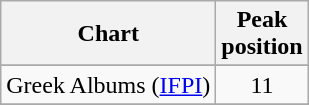<table class="wikitable sortable">
<tr>
<th>Chart</th>
<th>Peak<br>position</th>
</tr>
<tr>
</tr>
<tr>
</tr>
<tr>
</tr>
<tr>
</tr>
<tr>
<td>Greek Albums (<a href='#'>IFPI</a>)</td>
<td align="center">11</td>
</tr>
<tr>
</tr>
<tr>
</tr>
<tr>
</tr>
<tr>
</tr>
</table>
